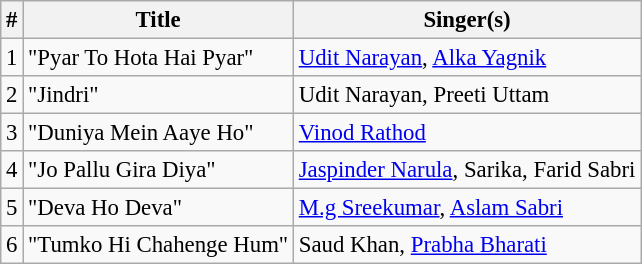<table class="wikitable" style="font-size:95%;">
<tr>
<th>#</th>
<th>Title</th>
<th>Singer(s)</th>
</tr>
<tr>
<td>1</td>
<td>"Pyar To Hota Hai Pyar"</td>
<td><a href='#'>Udit Narayan</a>, <a href='#'>Alka Yagnik</a></td>
</tr>
<tr>
<td>2</td>
<td>"Jindri"</td>
<td>Udit Narayan, Preeti Uttam</td>
</tr>
<tr>
<td>3</td>
<td>"Duniya Mein Aaye Ho"</td>
<td><a href='#'>Vinod Rathod</a></td>
</tr>
<tr>
<td>4</td>
<td>"Jo Pallu Gira Diya"</td>
<td><a href='#'>Jaspinder Narula</a>, Sarika, Farid Sabri</td>
</tr>
<tr>
<td>5</td>
<td>"Deva Ho Deva"</td>
<td><a href='#'>M.g Sreekumar</a>, <a href='#'>Aslam Sabri</a></td>
</tr>
<tr>
<td>6</td>
<td>"Tumko Hi Chahenge Hum"</td>
<td>Saud Khan, <a href='#'>Prabha Bharati</a></td>
</tr>
</table>
